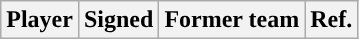<table class="wikitable sortable sortable" style="text-align: center">
<tr>
<th>Player</th>
<th>Signed</th>
<th>Former team</th>
<th>Ref.</th>
</tr>
</table>
